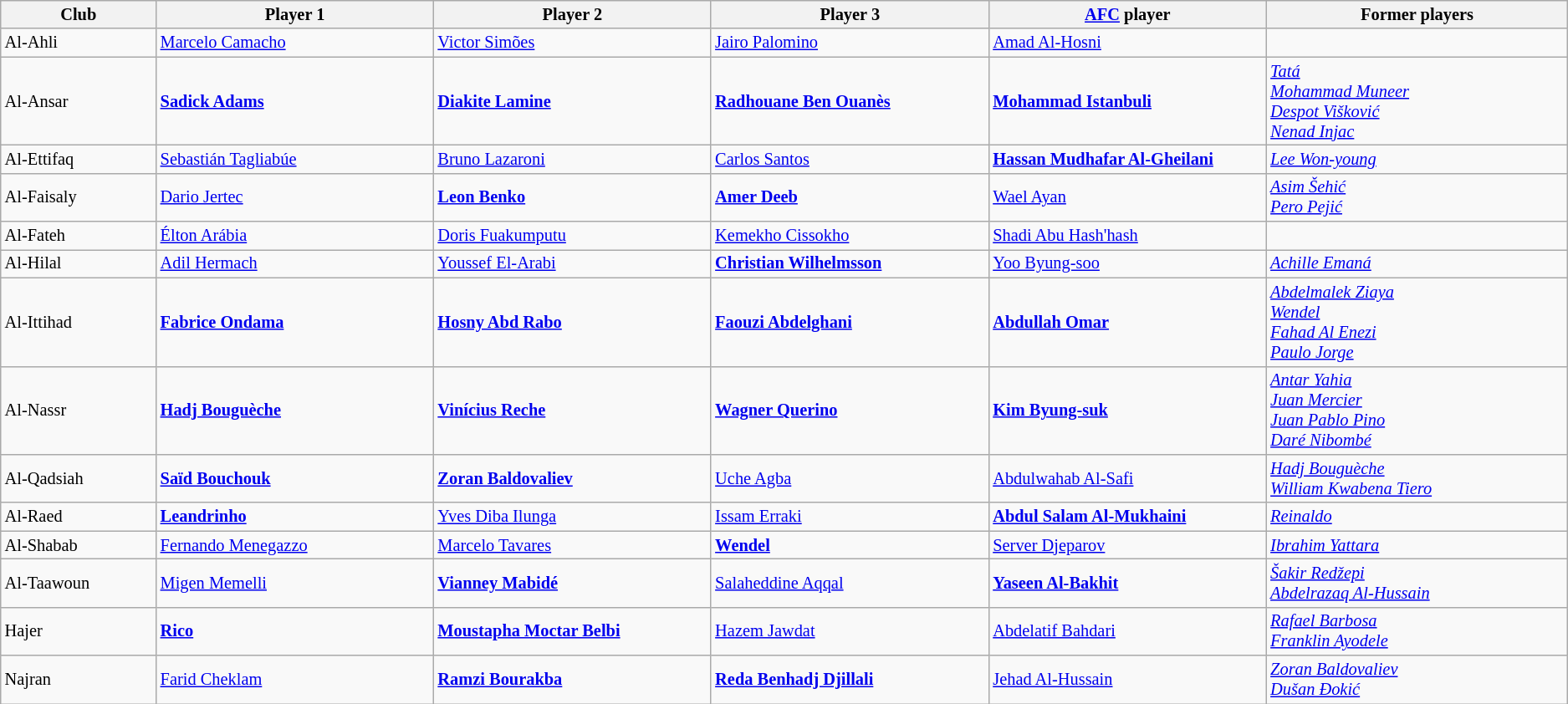<table class="wikitable" border="1" style="text-align: left; font-size:85%">
<tr>
<th width="120">Club</th>
<th width="220">Player 1</th>
<th width="220">Player 2</th>
<th width="220">Player 3</th>
<th width="220"><a href='#'>AFC</a> player</th>
<th width="240">Former players</th>
</tr>
<tr>
<td>Al-Ahli</td>
<td> <a href='#'>Marcelo Camacho</a></td>
<td> <a href='#'>Victor Simões</a></td>
<td> <a href='#'>Jairo Palomino</a></td>
<td> <a href='#'>Amad Al-Hosni</a></td>
<td></td>
</tr>
<tr>
<td>Al-Ansar</td>
<td> <strong><a href='#'>Sadick Adams</a></strong></td>
<td> <strong><a href='#'>Diakite Lamine</a></strong></td>
<td> <strong><a href='#'>Radhouane Ben Ouanès</a></strong></td>
<td> <strong><a href='#'>Mohammad Istanbuli</a></strong></td>
<td> <em><a href='#'>Tatá</a></em><br> <em><a href='#'>Mohammad Muneer</a></em><br> <em><a href='#'>Despot Višković</a></em><br> <em><a href='#'>Nenad Injac</a></em></td>
</tr>
<tr>
<td>Al-Ettifaq</td>
<td> <a href='#'>Sebastián Tagliabúe</a></td>
<td> <a href='#'>Bruno Lazaroni</a></td>
<td> <a href='#'>Carlos Santos</a></td>
<td> <strong><a href='#'>Hassan Mudhafar Al-Gheilani</a></strong></td>
<td> <em><a href='#'>Lee Won-young</a></em></td>
</tr>
<tr>
<td>Al-Faisaly</td>
<td> <a href='#'>Dario Jertec</a></td>
<td> <strong><a href='#'>Leon Benko</a></strong></td>
<td> <strong><a href='#'>Amer Deeb</a></strong></td>
<td> <a href='#'>Wael Ayan</a></td>
<td> <em><a href='#'>Asim Šehić</a></em><br> <em><a href='#'>Pero Pejić</a></em></td>
</tr>
<tr>
<td>Al-Fateh</td>
<td> <a href='#'>Élton Arábia</a></td>
<td> <a href='#'>Doris Fuakumputu</a></td>
<td> <a href='#'>Kemekho Cissokho</a></td>
<td> <a href='#'>Shadi Abu Hash'hash</a></td>
<td></td>
</tr>
<tr>
<td>Al-Hilal</td>
<td> <a href='#'>Adil Hermach</a></td>
<td> <a href='#'>Youssef El-Arabi</a></td>
<td> <strong><a href='#'>Christian Wilhelmsson</a></strong></td>
<td> <a href='#'>Yoo Byung-soo</a></td>
<td> <em><a href='#'>Achille Emaná</a></em></td>
</tr>
<tr>
<td>Al-Ittihad</td>
<td> <strong><a href='#'>Fabrice Ondama</a></strong></td>
<td> <strong><a href='#'>Hosny Abd Rabo</a></strong></td>
<td> <strong><a href='#'>Faouzi Abdelghani</a></strong></td>
<td> <strong><a href='#'>Abdullah Omar</a></strong></td>
<td> <em><a href='#'>Abdelmalek Ziaya</a></em><br> <em><a href='#'>Wendel</a></em><br> <em><a href='#'>Fahad Al Enezi</a></em><br> <em><a href='#'>Paulo Jorge</a></em></td>
</tr>
<tr>
<td>Al-Nassr</td>
<td> <strong><a href='#'>Hadj Bouguèche</a></strong></td>
<td> <strong><a href='#'>Vinícius Reche</a></strong></td>
<td> <strong><a href='#'>Wagner Querino</a></strong></td>
<td> <strong><a href='#'>Kim Byung-suk</a></strong></td>
<td> <em><a href='#'>Antar Yahia</a></em><br> <em><a href='#'>Juan Mercier</a></em><br> <em><a href='#'>Juan Pablo Pino</a></em><br> <em><a href='#'>Daré Nibombé</a></em></td>
</tr>
<tr>
<td>Al-Qadsiah</td>
<td> <strong><a href='#'>Saïd Bouchouk</a></strong></td>
<td> <strong><a href='#'>Zoran Baldovaliev</a></strong></td>
<td> <a href='#'>Uche Agba</a></td>
<td> <a href='#'>Abdulwahab Al-Safi</a></td>
<td> <em><a href='#'>Hadj Bouguèche</a></em><br> <em><a href='#'>William Kwabena Tiero</a></em></td>
</tr>
<tr>
<td>Al-Raed</td>
<td> <strong><a href='#'>Leandrinho</a></strong></td>
<td> <a href='#'>Yves Diba Ilunga</a></td>
<td> <a href='#'>Issam Erraki</a></td>
<td> <strong><a href='#'>Abdul Salam Al-Mukhaini</a></strong></td>
<td> <em><a href='#'>Reinaldo</a></em></td>
</tr>
<tr>
<td>Al-Shabab</td>
<td> <a href='#'>Fernando Menegazzo</a></td>
<td> <a href='#'>Marcelo Tavares</a></td>
<td> <strong><a href='#'>Wendel</a></strong></td>
<td> <a href='#'>Server Djeparov</a></td>
<td> <em><a href='#'>Ibrahim Yattara</a></em></td>
</tr>
<tr>
<td>Al-Taawoun</td>
<td> <a href='#'>Migen Memelli</a></td>
<td> <strong><a href='#'>Vianney Mabidé</a></strong></td>
<td> <a href='#'>Salaheddine Aqqal</a></td>
<td> <strong><a href='#'>Yaseen Al-Bakhit</a></strong></td>
<td> <em><a href='#'>Šakir Redžepi</a></em><br> <em><a href='#'>Abdelrazaq Al-Hussain</a></em></td>
</tr>
<tr>
<td>Hajer</td>
<td> <strong><a href='#'>Rico</a></strong></td>
<td> <strong><a href='#'>Moustapha Moctar Belbi</a></strong></td>
<td> <a href='#'>Hazem Jawdat</a></td>
<td> <a href='#'>Abdelatif Bahdari</a></td>
<td> <em><a href='#'>Rafael Barbosa</a></em><br> <em><a href='#'>Franklin Ayodele</a></em></td>
</tr>
<tr>
<td>Najran</td>
<td> <a href='#'>Farid Cheklam</a></td>
<td> <strong><a href='#'>Ramzi Bourakba</a></strong></td>
<td> <strong><a href='#'>Reda Benhadj Djillali</a></strong></td>
<td> <a href='#'>Jehad Al-Hussain</a></td>
<td> <em><a href='#'>Zoran Baldovaliev</a></em><br> <em><a href='#'>Dušan Đokić</a></em></td>
</tr>
</table>
